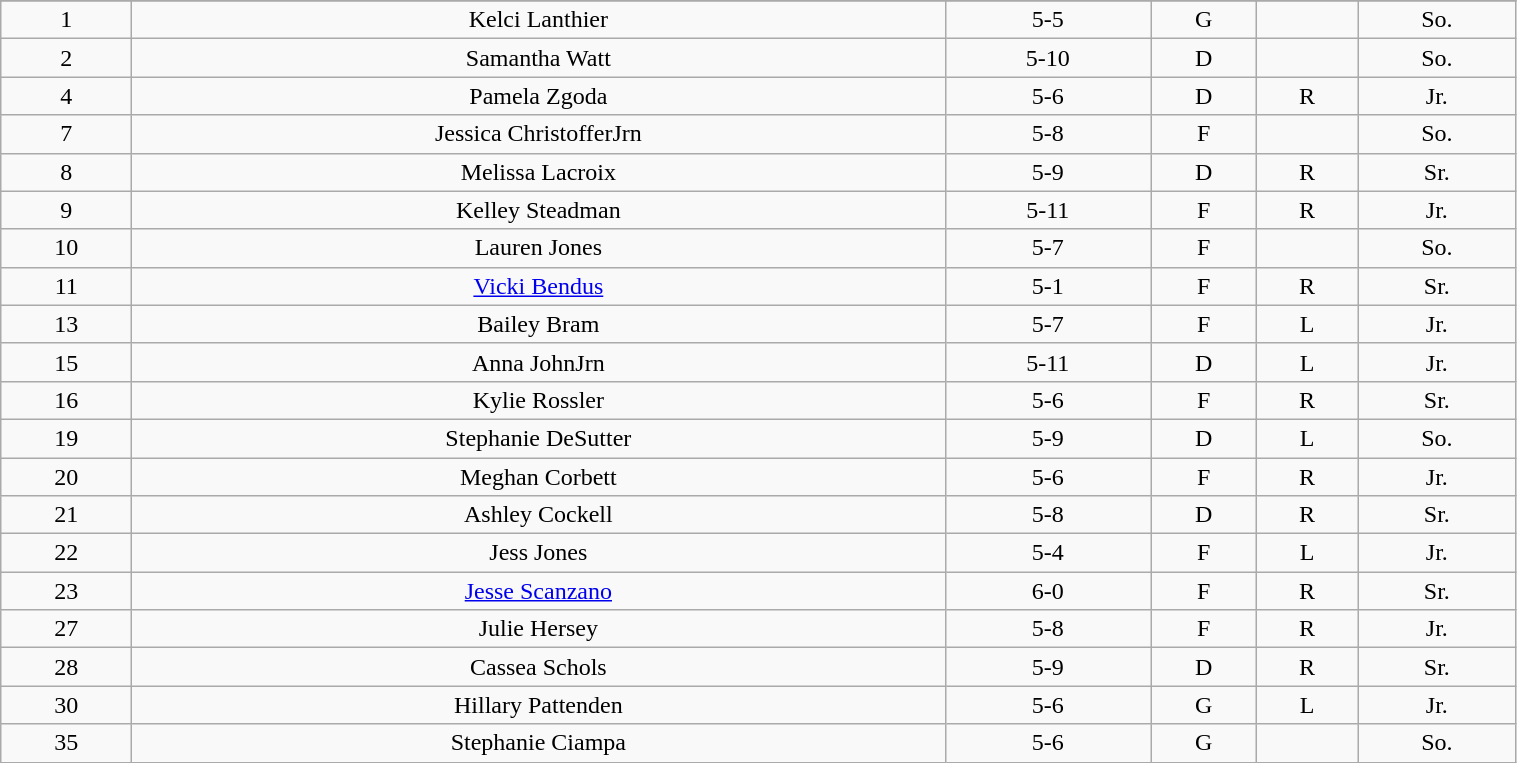<table class="wikitable" style="width:80%;">
<tr>
</tr>
<tr style="text-align:center;" bgcolor="">
<td>1</td>
<td>Kelci Lanthier</td>
<td>5-5</td>
<td>G</td>
<td></td>
<td>So.</td>
</tr>
<tr style="text-align:center;" bgcolor="">
<td>2</td>
<td>Samantha Watt</td>
<td>5-10</td>
<td>D</td>
<td></td>
<td>So.</td>
</tr>
<tr style="text-align:center;" bgcolor="">
<td>4</td>
<td>Pamela Zgoda</td>
<td>5-6</td>
<td>D</td>
<td>R</td>
<td>Jr.</td>
</tr>
<tr style="text-align:center;" bgcolor="">
<td>7</td>
<td>Jessica ChristofferJrn</td>
<td>5-8</td>
<td>F</td>
<td></td>
<td>So.</td>
</tr>
<tr style="text-align:center;" bgcolor="">
<td>8</td>
<td>Melissa Lacroix</td>
<td>5-9</td>
<td>D</td>
<td>R</td>
<td>Sr.</td>
</tr>
<tr style="text-align:center;" bgcolor="">
<td>9</td>
<td>Kelley Steadman</td>
<td>5-11</td>
<td>F</td>
<td>R</td>
<td>Jr.</td>
</tr>
<tr style="text-align:center;" bgcolor="">
<td>10</td>
<td>Lauren Jones</td>
<td>5-7</td>
<td>F</td>
<td></td>
<td>So.</td>
</tr>
<tr style="text-align:center;" bgcolor="">
<td>11</td>
<td><a href='#'>Vicki Bendus</a></td>
<td>5-1</td>
<td>F</td>
<td>R</td>
<td>Sr.</td>
</tr>
<tr style="text-align:center;" bgcolor="">
<td>13</td>
<td>Bailey Bram</td>
<td>5-7</td>
<td>F</td>
<td>L</td>
<td>Jr.</td>
</tr>
<tr style="text-align:center;" bgcolor="">
<td>15</td>
<td>Anna JohnJrn</td>
<td>5-11</td>
<td>D</td>
<td>L</td>
<td>Jr.</td>
</tr>
<tr style="text-align:center;" bgcolor="">
<td>16</td>
<td>Kylie Rossler</td>
<td>5-6</td>
<td>F</td>
<td>R</td>
<td>Sr.</td>
</tr>
<tr style="text-align:center;" bgcolor="">
<td>19</td>
<td>Stephanie DeSutter</td>
<td>5-9</td>
<td>D</td>
<td>L</td>
<td>So.</td>
</tr>
<tr style="text-align:center;" bgcolor="">
<td>20</td>
<td>Meghan Corbett</td>
<td>5-6</td>
<td>F</td>
<td>R</td>
<td>Jr.</td>
</tr>
<tr style="text-align:center;" bgcolor="">
<td>21</td>
<td>Ashley Cockell</td>
<td>5-8</td>
<td>D</td>
<td>R</td>
<td>Sr.</td>
</tr>
<tr style="text-align:center;" bgcolor="">
<td>22</td>
<td>Jess Jones</td>
<td>5-4</td>
<td>F</td>
<td>L</td>
<td>Jr.</td>
</tr>
<tr style="text-align:center;" bgcolor="">
<td>23</td>
<td><a href='#'>Jesse Scanzano</a></td>
<td>6-0</td>
<td>F</td>
<td>R</td>
<td>Sr.</td>
</tr>
<tr style="text-align:center;" bgcolor="">
<td>27</td>
<td>Julie Hersey</td>
<td>5-8</td>
<td>F</td>
<td>R</td>
<td>Jr.</td>
</tr>
<tr style="text-align:center;" bgcolor="">
<td>28</td>
<td>Cassea Schols</td>
<td>5-9</td>
<td>D</td>
<td>R</td>
<td>Sr.</td>
</tr>
<tr style="text-align:center;" bgcolor="">
<td>30</td>
<td>Hillary Pattenden</td>
<td>5-6</td>
<td>G</td>
<td>L</td>
<td>Jr.</td>
</tr>
<tr style="text-align:center;" bgcolor="">
<td>35</td>
<td>Stephanie Ciampa</td>
<td>5-6</td>
<td>G</td>
<td></td>
<td>So.</td>
</tr>
</table>
